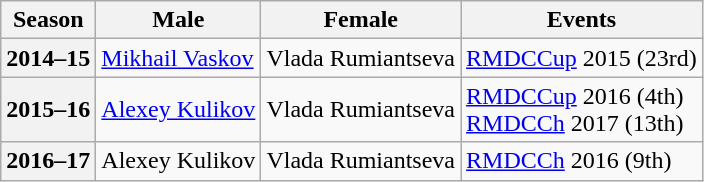<table class="wikitable">
<tr>
<th scope="col">Season</th>
<th scope="col">Male</th>
<th scope="col">Female</th>
<th scope="col">Events</th>
</tr>
<tr>
<th scope="row">2014–15</th>
<td><a href='#'>Mikhail Vaskov</a></td>
<td>Vlada Rumiantseva</td>
<td><a href='#'>RMDCCup</a> 2015 (23rd)</td>
</tr>
<tr>
<th scope="row">2015–16</th>
<td><a href='#'>Alexey Kulikov</a></td>
<td>Vlada Rumiantseva</td>
<td><a href='#'>RMDCCup</a> 2016 (4th)<br><a href='#'>RMDCCh</a> 2017 (13th)</td>
</tr>
<tr>
<th scope="row">2016–17</th>
<td>Alexey Kulikov</td>
<td>Vlada Rumiantseva</td>
<td><a href='#'>RMDCCh</a> 2016 (9th)</td>
</tr>
</table>
